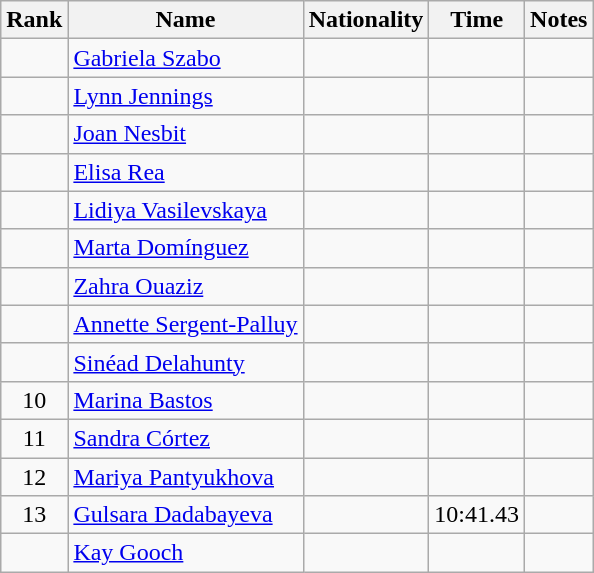<table class="wikitable sortable" style="text-align:center">
<tr>
<th>Rank</th>
<th>Name</th>
<th>Nationality</th>
<th>Time</th>
<th>Notes</th>
</tr>
<tr>
<td></td>
<td align="left"><a href='#'>Gabriela Szabo</a></td>
<td align=left></td>
<td></td>
<td></td>
</tr>
<tr>
<td></td>
<td align="left"><a href='#'>Lynn Jennings</a></td>
<td align=left></td>
<td></td>
<td></td>
</tr>
<tr>
<td></td>
<td align="left"><a href='#'>Joan Nesbit</a></td>
<td align=left></td>
<td></td>
<td></td>
</tr>
<tr>
<td></td>
<td align="left"><a href='#'>Elisa Rea</a></td>
<td align=left></td>
<td></td>
<td></td>
</tr>
<tr>
<td></td>
<td align="left"><a href='#'>Lidiya Vasilevskaya</a></td>
<td align=left></td>
<td></td>
<td></td>
</tr>
<tr>
<td></td>
<td align="left"><a href='#'>Marta Domínguez</a></td>
<td align=left></td>
<td></td>
<td></td>
</tr>
<tr>
<td></td>
<td align="left"><a href='#'>Zahra Ouaziz</a></td>
<td align=left></td>
<td></td>
<td></td>
</tr>
<tr>
<td></td>
<td align="left"><a href='#'>Annette Sergent-Palluy</a></td>
<td align=left></td>
<td></td>
<td></td>
</tr>
<tr>
<td></td>
<td align="left"><a href='#'>Sinéad Delahunty</a></td>
<td align=left></td>
<td></td>
<td></td>
</tr>
<tr>
<td>10</td>
<td align="left"><a href='#'>Marina Bastos</a></td>
<td align=left></td>
<td></td>
<td></td>
</tr>
<tr>
<td>11</td>
<td align="left"><a href='#'>Sandra Córtez</a></td>
<td align=left></td>
<td></td>
<td></td>
</tr>
<tr>
<td>12</td>
<td align="left"><a href='#'>Mariya Pantyukhova</a></td>
<td align=left></td>
<td></td>
<td></td>
</tr>
<tr>
<td>13</td>
<td align="left"><a href='#'>Gulsara Dadabayeva</a></td>
<td align=left></td>
<td>10:41.43</td>
<td></td>
</tr>
<tr>
<td></td>
<td align="left"><a href='#'>Kay Gooch</a></td>
<td align=left></td>
<td></td>
<td></td>
</tr>
</table>
